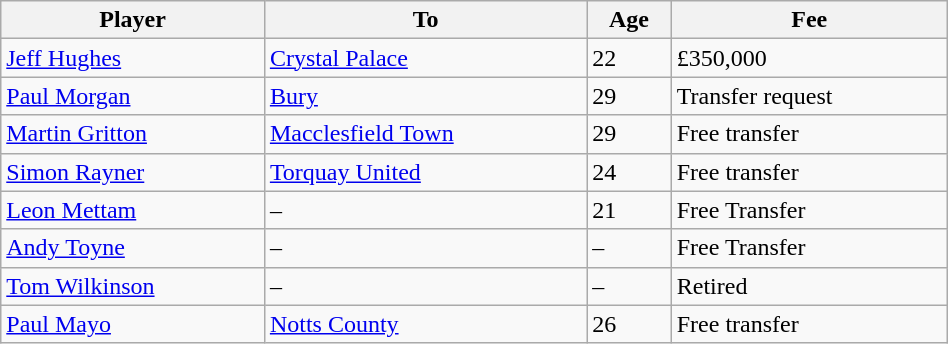<table class="wikitable" style="text-align:center; width:50%; text-align:left">
<tr>
<th>Player</th>
<th>To</th>
<th>Age</th>
<th>Fee</th>
</tr>
<tr --->
<td> <a href='#'>Jeff Hughes</a></td>
<td><a href='#'>Crystal Palace</a></td>
<td>22</td>
<td>£350,000</td>
</tr>
<tr --->
<td> <a href='#'>Paul Morgan</a></td>
<td><a href='#'>Bury</a></td>
<td>29</td>
<td>Transfer request</td>
</tr>
<tr --->
<td> <a href='#'>Martin Gritton</a></td>
<td><a href='#'>Macclesfield Town</a></td>
<td>29</td>
<td>Free transfer</td>
</tr>
<tr --->
<td> <a href='#'>Simon Rayner</a></td>
<td><a href='#'>Torquay United</a></td>
<td>24</td>
<td>Free transfer</td>
</tr>
<tr --->
<td> <a href='#'>Leon Mettam</a></td>
<td>–</td>
<td>21</td>
<td>Free Transfer</td>
</tr>
<tr --->
<td> <a href='#'>Andy Toyne</a></td>
<td>–</td>
<td>–</td>
<td>Free Transfer</td>
</tr>
<tr --->
<td> <a href='#'>Tom Wilkinson</a></td>
<td>–</td>
<td>–</td>
<td>Retired</td>
</tr>
<tr --->
<td> <a href='#'>Paul Mayo</a></td>
<td><a href='#'>Notts County</a></td>
<td>26</td>
<td>Free transfer</td>
</tr>
</table>
